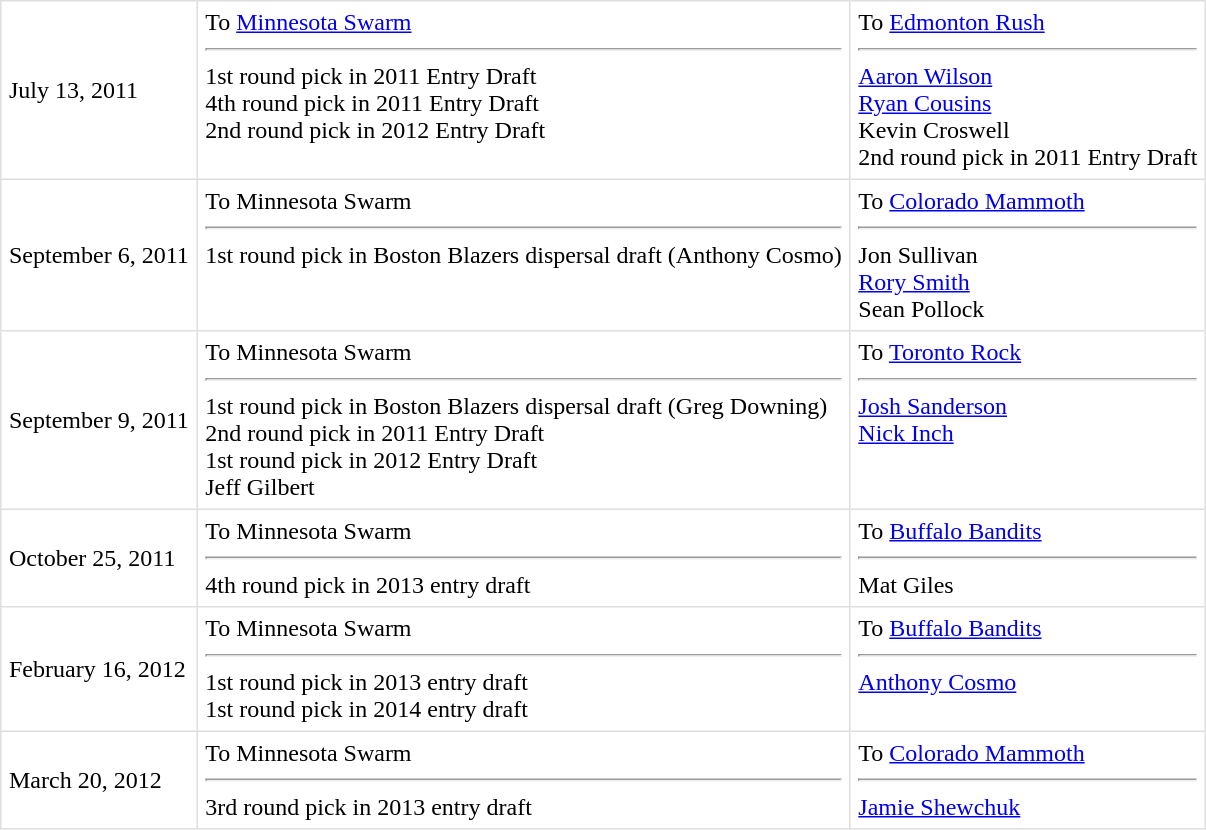<table border=1 style="border-collapse:collapse" bordercolor="#DFDFDF"  cellpadding="5">
<tr>
<td>July 13, 2011</td>
<td valign="top">To <a href='#'>Minnesota Swarm</a><hr>1st round pick in 2011 Entry Draft<br>4th round pick in 2011 Entry Draft<br>2nd round pick in 2012 Entry Draft</td>
<td valign="top">To <a href='#'>Edmonton Rush</a><hr><a href='#'>Aaron Wilson</a><br><a href='#'>Ryan Cousins</a><br>Kevin Croswell<br>2nd round pick in 2011 Entry Draft</td>
</tr>
<tr>
<td>September 6, 2011</td>
<td valign="top">To Minnesota Swarm<hr>1st round pick in Boston Blazers dispersal draft (Anthony Cosmo)</td>
<td valign="top">To <a href='#'>Colorado Mammoth</a><hr>Jon Sullivan<br><a href='#'>Rory Smith</a><br>Sean Pollock</td>
</tr>
<tr>
<td>September 9, 2011</td>
<td valign="top">To Minnesota Swarm<hr>1st round pick in Boston Blazers dispersal draft (Greg Downing)<br>2nd round pick in 2011 Entry Draft<br>1st round pick in 2012 Entry Draft<br>Jeff Gilbert</td>
<td valign="top">To <a href='#'>Toronto Rock</a><hr><a href='#'>Josh Sanderson</a><br><a href='#'>Nick Inch</a></td>
</tr>
<tr>
<td>October 25, 2011</td>
<td valign="top">To Minnesota Swarm<hr>4th round pick in 2013 entry draft</td>
<td valign="top">To <a href='#'>Buffalo Bandits</a><hr>Mat Giles</td>
</tr>
<tr>
<td>February 16, 2012</td>
<td valign="top">To Minnesota Swarm<hr>1st round pick in 2013 entry draft<br>1st round pick in 2014 entry draft</td>
<td valign="top">To <a href='#'>Buffalo Bandits</a><hr><a href='#'>Anthony Cosmo</a></td>
</tr>
<tr>
<td>March 20, 2012</td>
<td valign="top">To Minnesota Swarm<hr>3rd round pick in 2013 entry draft<br></td>
<td valign="top">To <a href='#'>Colorado Mammoth</a><hr><a href='#'>Jamie Shewchuk</a></td>
</tr>
</table>
